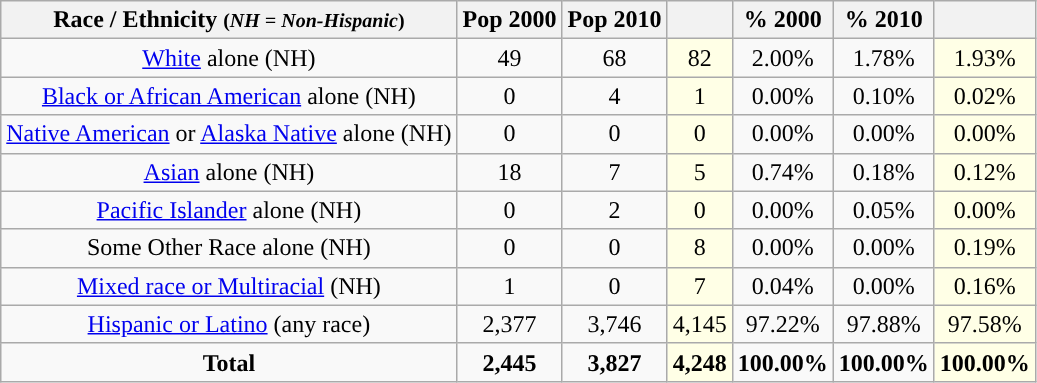<table class="wikitable" style="text-align:center;">
<tr>
<th>Race / Ethnicity <small>(<em>NH = Non-Hispanic</em>)</small></th>
<th>Pop 2000</th>
<th>Pop 2010</th>
<th></th>
<th>% 2000</th>
<th>% 2010</th>
<th></th>
</tr>
<tr>
<td><a href='#'>White</a> alone (NH)</td>
<td>49</td>
<td>68</td>
<td style='background: #ffffe6;'>82</td>
<td>2.00%</td>
<td>1.78%</td>
<td style='background: #ffffe6;'>1.93%</td>
</tr>
<tr>
<td><a href='#'>Black or African American</a> alone (NH)</td>
<td>0</td>
<td>4</td>
<td style='background: #ffffe6;'>1</td>
<td>0.00%</td>
<td>0.10%</td>
<td style='background: #ffffe6;'>0.02%</td>
</tr>
<tr>
<td><a href='#'>Native American</a> or <a href='#'>Alaska Native</a> alone (NH)</td>
<td>0</td>
<td>0</td>
<td style='background: #ffffe6;'>0</td>
<td>0.00%</td>
<td>0.00%</td>
<td style='background: #ffffe6;'>0.00%</td>
</tr>
<tr>
<td><a href='#'>Asian</a> alone (NH)</td>
<td>18</td>
<td>7</td>
<td style='background: #ffffe6;'>5</td>
<td>0.74%</td>
<td>0.18%</td>
<td style='background: #ffffe6;'>0.12%</td>
</tr>
<tr>
<td><a href='#'>Pacific Islander</a> alone (NH)</td>
<td>0</td>
<td>2</td>
<td style='background: #ffffe6;'>0</td>
<td>0.00%</td>
<td>0.05%</td>
<td style='background: #ffffe6;'>0.00%</td>
</tr>
<tr>
<td>Some Other Race alone (NH)</td>
<td>0</td>
<td>0</td>
<td style='background: #ffffe6;'>8</td>
<td>0.00%</td>
<td>0.00%</td>
<td style='background: #ffffe6;'>0.19%</td>
</tr>
<tr>
<td><a href='#'>Mixed race or Multiracial</a> (NH)</td>
<td>1</td>
<td>0</td>
<td style='background: #ffffe6;'>7</td>
<td>0.04%</td>
<td>0.00%</td>
<td style='background: #ffffe6;'>0.16%</td>
</tr>
<tr>
<td><a href='#'>Hispanic or Latino</a> (any race)</td>
<td>2,377</td>
<td>3,746</td>
<td style='background: #ffffe6;'>4,145</td>
<td>97.22%</td>
<td>97.88%</td>
<td style='background: #ffffe6;'>97.58%</td>
</tr>
<tr>
<td><strong>Total</strong></td>
<td><strong>2,445</strong></td>
<td><strong>3,827</strong></td>
<td style='background: #ffffe6;'><strong>4,248</strong></td>
<td><strong>100.00%</strong></td>
<td><strong>100.00%</strong></td>
<td style='background: #ffffe6;'><strong>100.00%</strong></td>
</tr>
</table>
